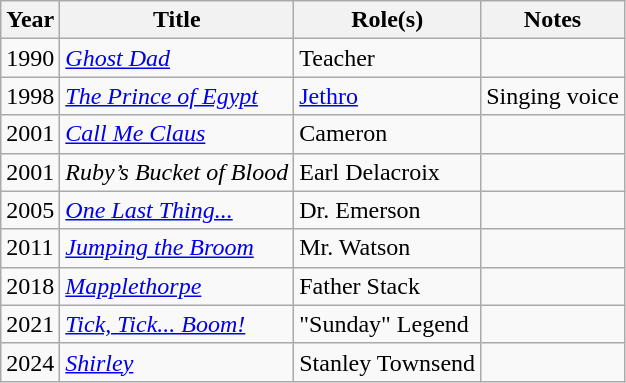<table class="wikitable">
<tr>
<th>Year</th>
<th>Title</th>
<th>Role(s)</th>
<th>Notes</th>
</tr>
<tr>
<td>1990</td>
<td><em><a href='#'>Ghost Dad</a></em></td>
<td>Teacher</td>
<td></td>
</tr>
<tr>
<td>1998</td>
<td><em><a href='#'>The Prince of Egypt</a></em></td>
<td><a href='#'>Jethro</a></td>
<td>Singing voice</td>
</tr>
<tr>
<td>2001</td>
<td><em><a href='#'>Call Me Claus</a></em></td>
<td>Cameron</td>
<td></td>
</tr>
<tr>
<td>2001</td>
<td><em>Ruby’s Bucket of Blood</em></td>
<td>Earl Delacroix</td>
<td></td>
</tr>
<tr>
<td>2005</td>
<td><em><a href='#'>One Last Thing...</a></em></td>
<td>Dr. Emerson</td>
<td></td>
</tr>
<tr>
<td>2011</td>
<td><em><a href='#'>Jumping the Broom</a></em></td>
<td>Mr. Watson</td>
<td></td>
</tr>
<tr>
<td>2018</td>
<td><em><a href='#'>Mapplethorpe</a></em></td>
<td>Father Stack</td>
<td></td>
</tr>
<tr>
<td>2021</td>
<td><em><a href='#'>Tick, Tick... Boom!</a></em></td>
<td>"Sunday" Legend</td>
<td></td>
</tr>
<tr>
<td>2024</td>
<td><em><a href='#'>Shirley</a></em></td>
<td>Stanley Townsend</td>
<td></td>
</tr>
</table>
